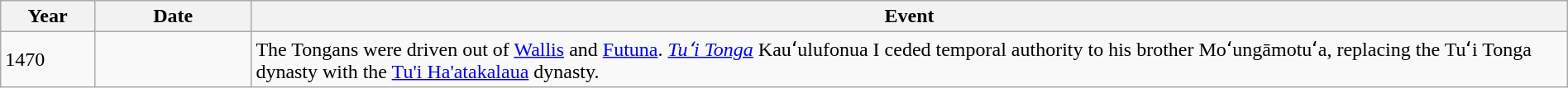<table class="wikitable" width="100%">
<tr>
<th style="width:6%">Year</th>
<th style="width:10%">Date</th>
<th>Event</th>
</tr>
<tr>
<td>1470</td>
<td></td>
<td>The Tongans were driven out of <a href='#'>Wallis</a> and <a href='#'>Futuna</a>. <em><a href='#'>Tuʻi Tonga</a></em> Kauʻulufonua I ceded temporal authority to his brother Moʻungāmotuʻa, replacing the Tuʻi Tonga dynasty with the <a href='#'>Tu'i Ha'atakalaua</a> dynasty.</td>
</tr>
</table>
